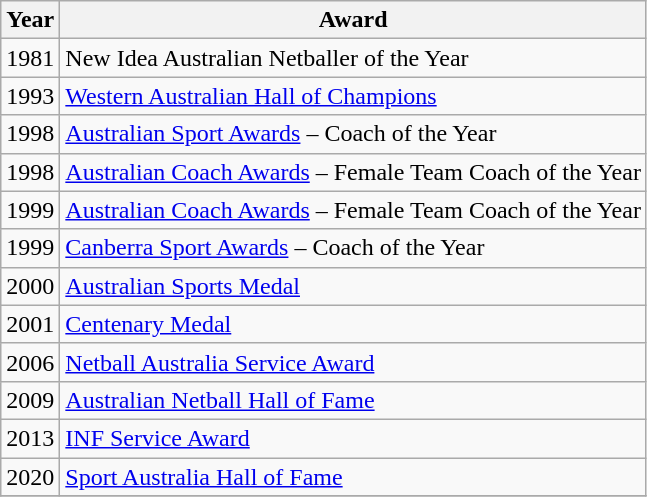<table class="wikitable collapsible">
<tr>
<th>Year</th>
<th>Award</th>
</tr>
<tr>
<td>1981</td>
<td>New Idea Australian Netballer of the Year</td>
</tr>
<tr>
<td>1993</td>
<td><a href='#'>Western Australian Hall of Champions</a></td>
</tr>
<tr>
<td>1998</td>
<td><a href='#'>Australian Sport Awards</a> – Coach of the Year</td>
</tr>
<tr>
<td>1998</td>
<td><a href='#'>Australian Coach Awards</a> – Female Team Coach of the Year</td>
</tr>
<tr>
<td>1999</td>
<td><a href='#'>Australian Coach Awards</a> – Female Team Coach of the Year</td>
</tr>
<tr>
<td>1999</td>
<td><a href='#'>Canberra Sport Awards</a> – Coach of the Year</td>
</tr>
<tr>
<td>2000</td>
<td><a href='#'>Australian Sports Medal</a></td>
</tr>
<tr>
<td>2001</td>
<td><a href='#'>Centenary Medal</a></td>
</tr>
<tr>
<td>2006</td>
<td><a href='#'>Netball Australia Service Award</a></td>
</tr>
<tr>
<td>2009</td>
<td><a href='#'>Australian Netball Hall of Fame</a></td>
</tr>
<tr>
<td>2013</td>
<td><a href='#'>INF Service Award</a></td>
</tr>
<tr>
<td>2020</td>
<td><a href='#'>Sport Australia Hall of Fame</a></td>
</tr>
<tr>
</tr>
</table>
